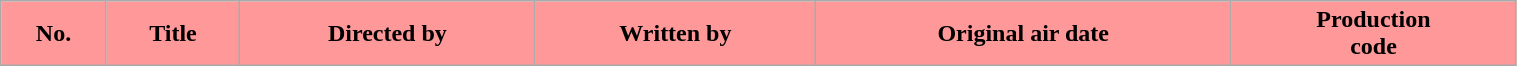<table class=wikitable plainrowheaders" style="width:80%; background:#;">
<tr>
<th style="background:#ff9999;">No.</th>
<th style="background:#ff9999;">Title</th>
<th style="background:#ff9999;">Directed by</th>
<th style="background:#ff9999;">Written by</th>
<th style="background:#ff9999;">Original air date</th>
<th style="background:#ff9999;">Production<br>code<br>









</th>
</tr>
</table>
